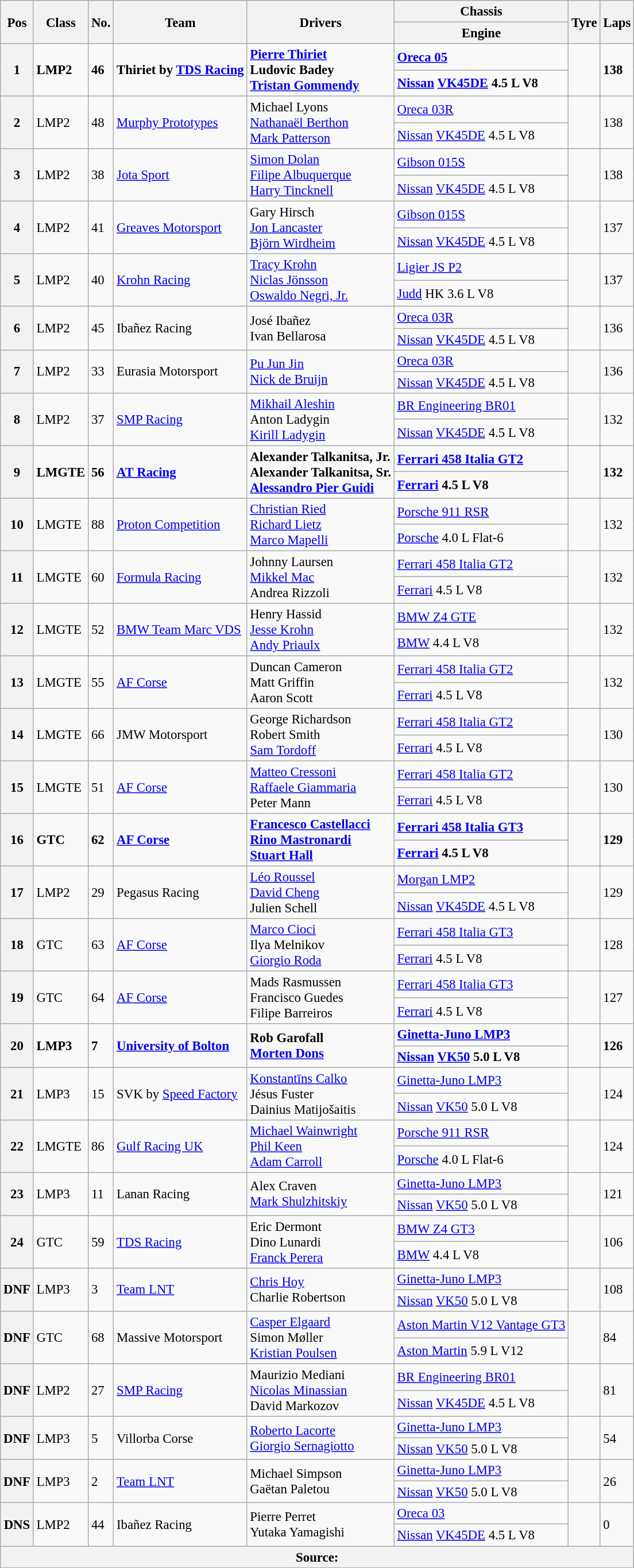<table class="wikitable" style="font-size: 95%;">
<tr>
<th rowspan=2>Pos</th>
<th rowspan=2>Class</th>
<th rowspan=2>No.</th>
<th rowspan=2>Team</th>
<th rowspan=2>Drivers</th>
<th>Chassis</th>
<th rowspan=2>Tyre</th>
<th rowspan=2>Laps</th>
</tr>
<tr>
<th>Engine</th>
</tr>
<tr>
<th rowspan=2>1</th>
<td rowspan=2><strong>LMP2</strong></td>
<td rowspan=2><strong>46</strong></td>
<td rowspan=2><strong> Thiriet by <a href='#'>TDS Racing</a></strong></td>
<td rowspan=2><strong> <a href='#'>Pierre Thiriet</a><br> Ludovic Badey<br> <a href='#'>Tristan Gommendy</a></strong></td>
<td><strong><a href='#'>Oreca 05</a></strong></td>
<td rowspan=2></td>
<td rowspan=2><strong>138</strong></td>
</tr>
<tr>
<td><strong><a href='#'>Nissan</a> <a href='#'>VK45DE</a> 4.5 L V8</strong></td>
</tr>
<tr>
<th rowspan=2>2</th>
<td rowspan=2>LMP2</td>
<td rowspan=2>48</td>
<td rowspan=2> <a href='#'>Murphy Prototypes</a></td>
<td rowspan=2> Michael Lyons<br> <a href='#'>Nathanaël Berthon</a><br> <a href='#'>Mark Patterson</a></td>
<td><a href='#'>Oreca 03R</a></td>
<td rowspan=2></td>
<td rowspan=2>138</td>
</tr>
<tr>
<td><a href='#'>Nissan</a> <a href='#'>VK45DE</a> 4.5 L V8</td>
</tr>
<tr>
<th rowspan=2>3</th>
<td rowspan=2>LMP2</td>
<td rowspan=2>38</td>
<td rowspan=2> <a href='#'>Jota Sport</a></td>
<td rowspan=2> <a href='#'>Simon Dolan</a><br> <a href='#'>Filipe Albuquerque</a><br> <a href='#'>Harry Tincknell</a></td>
<td><a href='#'>Gibson 015S</a></td>
<td rowspan=2></td>
<td rowspan=2>138</td>
</tr>
<tr>
<td><a href='#'>Nissan</a> <a href='#'>VK45DE</a> 4.5 L V8</td>
</tr>
<tr>
<th rowspan=2>4</th>
<td rowspan=2>LMP2</td>
<td rowspan=2>41</td>
<td rowspan=2> <a href='#'>Greaves Motorsport</a></td>
<td rowspan=2> Gary Hirsch<br> <a href='#'>Jon Lancaster</a><br> <a href='#'>Björn Wirdheim</a></td>
<td><a href='#'>Gibson 015S</a></td>
<td rowspan=2></td>
<td rowspan=2>137</td>
</tr>
<tr>
<td><a href='#'>Nissan</a> <a href='#'>VK45DE</a> 4.5 L V8</td>
</tr>
<tr>
<th rowspan=2>5</th>
<td rowspan=2>LMP2</td>
<td rowspan=2>40</td>
<td rowspan=2> <a href='#'>Krohn Racing</a></td>
<td rowspan=2> <a href='#'>Tracy Krohn</a><br> <a href='#'>Niclas Jönsson</a><br> <a href='#'>Oswaldo Negri, Jr.</a></td>
<td><a href='#'>Ligier JS P2</a></td>
<td rowspan=2></td>
<td rowspan=2>137</td>
</tr>
<tr>
<td><a href='#'>Judd</a> HK 3.6 L V8</td>
</tr>
<tr>
<th rowspan=2>6</th>
<td rowspan=2>LMP2</td>
<td rowspan=2>45</td>
<td rowspan=2> Ibañez Racing</td>
<td rowspan=2> José Ibañez<br> Ivan Bellarosa</td>
<td><a href='#'>Oreca 03R</a></td>
<td rowspan=2></td>
<td rowspan=2>136</td>
</tr>
<tr>
<td><a href='#'>Nissan</a> <a href='#'>VK45DE</a> 4.5 L V8</td>
</tr>
<tr>
<th rowspan=2>7</th>
<td rowspan=2>LMP2</td>
<td rowspan=2>33</td>
<td rowspan=2> Eurasia Motorsport</td>
<td rowspan=2> <a href='#'>Pu Jun Jin</a><br> <a href='#'>Nick de Bruijn</a></td>
<td><a href='#'>Oreca 03R</a></td>
<td rowspan=2></td>
<td rowspan=2>136</td>
</tr>
<tr>
<td><a href='#'>Nissan</a> <a href='#'>VK45DE</a> 4.5 L V8</td>
</tr>
<tr>
<th rowspan=2>8</th>
<td rowspan=2>LMP2</td>
<td rowspan=2>37</td>
<td rowspan=2> <a href='#'>SMP Racing</a></td>
<td rowspan=2> <a href='#'>Mikhail Aleshin</a><br> Anton Ladygin<br> <a href='#'>Kirill Ladygin</a></td>
<td><a href='#'>BR Engineering BR01</a></td>
<td rowspan=2></td>
<td rowspan=2>132</td>
</tr>
<tr>
<td><a href='#'>Nissan</a> <a href='#'>VK45DE</a> 4.5 L V8</td>
</tr>
<tr>
<th rowspan=2>9</th>
<td rowspan=2><strong>LMGTE</strong></td>
<td rowspan=2><strong>56</strong></td>
<td rowspan=2><strong> <a href='#'>AT Racing</a></strong></td>
<td rowspan=2><strong> Alexander Talkanitsa, Jr.<br> Alexander Talkanitsa, Sr.<br> <a href='#'>Alessandro Pier Guidi</a></strong></td>
<td><a href='#'><strong>Ferrari 458 Italia GT2</strong></a></td>
<td rowspan=2></td>
<td rowspan=2><strong>132</strong></td>
</tr>
<tr>
<td><strong><a href='#'>Ferrari</a> 4.5 L V8</strong></td>
</tr>
<tr>
<th rowspan=2>10</th>
<td rowspan=2>LMGTE</td>
<td rowspan=2>88</td>
<td rowspan=2> <a href='#'>Proton Competition</a></td>
<td rowspan=2> <a href='#'>Christian Ried</a><br> <a href='#'>Richard Lietz</a><br> <a href='#'>Marco Mapelli</a></td>
<td><a href='#'>Porsche 911 RSR</a></td>
<td rowspan=2></td>
<td rowspan=2>132</td>
</tr>
<tr>
<td><a href='#'>Porsche</a> 4.0 L Flat-6</td>
</tr>
<tr>
<th rowspan=2>11</th>
<td rowspan=2>LMGTE</td>
<td rowspan=2>60</td>
<td rowspan=2> <a href='#'>Formula Racing</a></td>
<td rowspan=2> Johnny Laursen<br> <a href='#'>Mikkel Mac</a><br> Andrea Rizzoli</td>
<td><a href='#'>Ferrari 458 Italia GT2</a></td>
<td rowspan=2></td>
<td rowspan=2>132</td>
</tr>
<tr>
<td><a href='#'>Ferrari</a> 4.5 L V8</td>
</tr>
<tr>
<th rowspan=2>12</th>
<td rowspan=2>LMGTE</td>
<td rowspan=2>52</td>
<td rowspan=2> <a href='#'>BMW Team Marc VDS</a></td>
<td rowspan=2> Henry Hassid<br> <a href='#'>Jesse Krohn</a><br> <a href='#'>Andy Priaulx</a></td>
<td><a href='#'>BMW Z4 GTE</a></td>
<td rowspan=2></td>
<td rowspan=2>132</td>
</tr>
<tr>
<td><a href='#'>BMW</a> 4.4 L V8</td>
</tr>
<tr>
<th rowspan=2>13</th>
<td rowspan=2>LMGTE</td>
<td rowspan=2>55</td>
<td rowspan=2> <a href='#'>AF Corse</a></td>
<td rowspan=2> Duncan Cameron<br> Matt Griffin<br> Aaron Scott</td>
<td><a href='#'>Ferrari 458 Italia GT2</a></td>
<td rowspan=2></td>
<td rowspan=2>132</td>
</tr>
<tr>
<td><a href='#'>Ferrari</a> 4.5 L V8</td>
</tr>
<tr>
<th rowspan=2>14</th>
<td rowspan=2>LMGTE</td>
<td rowspan=2>66</td>
<td rowspan=2> JMW Motorsport</td>
<td rowspan=2> George Richardson<br> Robert Smith<br> <a href='#'>Sam Tordoff</a></td>
<td><a href='#'>Ferrari 458 Italia GT2</a></td>
<td rowspan=2></td>
<td rowspan=2>130</td>
</tr>
<tr>
<td><a href='#'>Ferrari</a> 4.5 L V8</td>
</tr>
<tr>
<th rowspan=2>15</th>
<td rowspan=2>LMGTE</td>
<td rowspan=2>51</td>
<td rowspan=2> <a href='#'>AF Corse</a></td>
<td rowspan=2> <a href='#'>Matteo Cressoni</a><br> <a href='#'>Raffaele Giammaria</a><br> Peter Mann</td>
<td><a href='#'>Ferrari 458 Italia GT2</a></td>
<td rowspan=2></td>
<td rowspan=2>130</td>
</tr>
<tr>
<td><a href='#'>Ferrari</a> 4.5 L V8</td>
</tr>
<tr>
<th rowspan=2>16</th>
<td rowspan=2><strong>GTC</strong></td>
<td rowspan=2><strong>62</strong></td>
<td rowspan=2><strong> <a href='#'>AF Corse</a></strong></td>
<td rowspan=2><strong> <a href='#'>Francesco Castellacci</a><br> <a href='#'>Rino Mastronardi</a><br> <a href='#'>Stuart Hall</a></strong></td>
<td><a href='#'><strong>Ferrari 458 Italia GT3</strong></a></td>
<td rowspan=2></td>
<td rowspan=2><strong>129</strong></td>
</tr>
<tr>
<td><strong><a href='#'>Ferrari</a> 4.5 L V8</strong></td>
</tr>
<tr>
<th rowspan=2>17</th>
<td rowspan=2>LMP2</td>
<td rowspan=2>29</td>
<td rowspan=2> Pegasus Racing</td>
<td rowspan=2> <a href='#'>Léo Roussel</a><br> <a href='#'>David Cheng</a><br> Julien Schell</td>
<td><a href='#'>Morgan LMP2</a></td>
<td rowspan=2></td>
<td rowspan=2>129</td>
</tr>
<tr>
<td><a href='#'>Nissan</a> <a href='#'>VK45DE</a> 4.5 L V8</td>
</tr>
<tr>
<th rowspan=2>18</th>
<td rowspan=2>GTC</td>
<td rowspan=2>63</td>
<td rowspan=2> <a href='#'>AF Corse</a></td>
<td rowspan=2> <a href='#'>Marco Cioci</a><br> Ilya Melnikov<br> <a href='#'>Giorgio Roda</a></td>
<td><a href='#'>Ferrari 458 Italia GT3</a></td>
<td rowspan=2></td>
<td rowspan=2>128</td>
</tr>
<tr>
<td><a href='#'>Ferrari</a> 4.5 L V8</td>
</tr>
<tr>
<th rowspan=2>19</th>
<td rowspan=2>GTC</td>
<td rowspan=2>64</td>
<td rowspan=2> <a href='#'>AF Corse</a></td>
<td rowspan=2> Mads Rasmussen<br> Francisco Guedes<br> Filipe Barreiros</td>
<td><a href='#'>Ferrari 458 Italia GT3</a></td>
<td rowspan=2></td>
<td rowspan=2>127</td>
</tr>
<tr>
<td><a href='#'>Ferrari</a> 4.5 L V8</td>
</tr>
<tr>
<th rowspan=2>20</th>
<td rowspan=2><strong>LMP3</strong></td>
<td rowspan=2><strong>7</strong></td>
<td rowspan=2><strong> <a href='#'>University of Bolton</a></strong></td>
<td rowspan=2><strong> Rob Garofall<br> <a href='#'>Morten Dons</a></strong></td>
<td><strong><a href='#'>Ginetta-Juno LMP3</a></strong></td>
<td rowspan=2></td>
<td rowspan=2><strong>126</strong></td>
</tr>
<tr>
<td><strong><a href='#'>Nissan</a> <a href='#'>VK50</a> 5.0 L V8</strong></td>
</tr>
<tr>
<th rowspan=2>21</th>
<td rowspan=2>LMP3</td>
<td rowspan=2>15</td>
<td rowspan=2> SVK by <a href='#'>Speed Factory</a></td>
<td rowspan=2> <a href='#'>Konstantīns Calko</a><br> Jésus Fuster<br> Dainius Matijošaitis</td>
<td><a href='#'>Ginetta-Juno LMP3</a></td>
<td rowspan=2></td>
<td rowspan=2>124</td>
</tr>
<tr>
<td><a href='#'>Nissan</a> <a href='#'>VK50</a> 5.0 L V8</td>
</tr>
<tr>
<th rowspan=2>22</th>
<td rowspan=2>LMGTE</td>
<td rowspan=2>86</td>
<td rowspan=2> <a href='#'>Gulf Racing UK</a></td>
<td rowspan=2> <a href='#'>Michael Wainwright</a><br> <a href='#'>Phil Keen</a><br> <a href='#'>Adam Carroll</a></td>
<td><a href='#'>Porsche 911 RSR</a></td>
<td rowspan=2></td>
<td rowspan=2>124</td>
</tr>
<tr>
<td><a href='#'>Porsche</a> 4.0 L Flat-6</td>
</tr>
<tr>
<th rowspan=2>23</th>
<td rowspan=2>LMP3</td>
<td rowspan=2>11</td>
<td rowspan=2> Lanan Racing</td>
<td rowspan=2> Alex Craven<br> <a href='#'>Mark Shulzhitskiy</a></td>
<td><a href='#'>Ginetta-Juno LMP3</a></td>
<td rowspan=2></td>
<td rowspan=2>121</td>
</tr>
<tr>
<td><a href='#'>Nissan</a> <a href='#'>VK50</a> 5.0 L V8</td>
</tr>
<tr>
<th rowspan=2>24</th>
<td rowspan=2>GTC</td>
<td rowspan=2>59</td>
<td rowspan=2> <a href='#'>TDS Racing</a></td>
<td rowspan=2> Eric Dermont<br> Dino Lunardi<br> <a href='#'>Franck Perera</a></td>
<td><a href='#'>BMW Z4 GT3</a></td>
<td rowspan=2></td>
<td rowspan=2>106</td>
</tr>
<tr>
<td><a href='#'>BMW</a> 4.4 L V8</td>
</tr>
<tr>
<th rowspan=2>DNF</th>
<td rowspan=2>LMP3</td>
<td rowspan=2>3</td>
<td rowspan=2> <a href='#'>Team LNT</a></td>
<td rowspan=2> <a href='#'>Chris Hoy</a><br> Charlie Robertson</td>
<td><a href='#'>Ginetta-Juno LMP3</a></td>
<td rowspan=2></td>
<td rowspan=2>108</td>
</tr>
<tr>
<td><a href='#'>Nissan</a> <a href='#'>VK50</a> 5.0 L V8</td>
</tr>
<tr>
<th rowspan=2>DNF</th>
<td rowspan=2>GTC</td>
<td rowspan=2>68</td>
<td rowspan=2> Massive Motorsport</td>
<td rowspan=2> <a href='#'>Casper Elgaard</a><br> Simon Møller<br> <a href='#'>Kristian Poulsen</a></td>
<td><a href='#'>Aston Martin V12 Vantage GT3</a></td>
<td rowspan=2></td>
<td rowspan=2>84</td>
</tr>
<tr>
<td><a href='#'>Aston Martin</a> 5.9 L V12</td>
</tr>
<tr>
<th rowspan=2>DNF</th>
<td rowspan=2>LMP2</td>
<td rowspan=2>27</td>
<td rowspan=2> <a href='#'>SMP Racing</a></td>
<td rowspan=2> Maurizio Mediani<br> <a href='#'>Nicolas Minassian</a><br> David Markozov</td>
<td><a href='#'>BR Engineering BR01</a></td>
<td rowspan=2></td>
<td rowspan=2>81</td>
</tr>
<tr>
<td><a href='#'>Nissan</a> <a href='#'>VK45DE</a> 4.5 L V8</td>
</tr>
<tr>
<th rowspan=2>DNF</th>
<td rowspan=2>LMP3</td>
<td rowspan=2>5</td>
<td rowspan=2> Villorba Corse</td>
<td rowspan=2> <a href='#'>Roberto Lacorte</a><br> <a href='#'>Giorgio Sernagiotto</a></td>
<td><a href='#'>Ginetta-Juno LMP3</a></td>
<td rowspan=2></td>
<td rowspan=2>54</td>
</tr>
<tr>
<td><a href='#'>Nissan</a> <a href='#'>VK50</a> 5.0 L V8</td>
</tr>
<tr>
<th rowspan=2>DNF</th>
<td rowspan=2>LMP3</td>
<td rowspan=2>2</td>
<td rowspan=2> <a href='#'>Team LNT</a></td>
<td rowspan=2> Michael Simpson<br> Gaëtan Paletou</td>
<td><a href='#'>Ginetta-Juno LMP3</a></td>
<td rowspan=2></td>
<td rowspan=2>26</td>
</tr>
<tr>
<td><a href='#'>Nissan</a> <a href='#'>VK50</a> 5.0 L V8</td>
</tr>
<tr>
<th rowspan=2>DNS</th>
<td rowspan=2>LMP2</td>
<td rowspan=2>44</td>
<td rowspan=2> Ibañez Racing</td>
<td rowspan=2> Pierre Perret<br> Yutaka Yamagishi</td>
<td><a href='#'>Oreca 03</a></td>
<td rowspan=2></td>
<td rowspan=2>0</td>
</tr>
<tr>
<td><a href='#'>Nissan</a> <a href='#'>VK45DE</a> 4.5 L V8</td>
</tr>
<tr>
<th colspan="8">Source:</th>
</tr>
</table>
